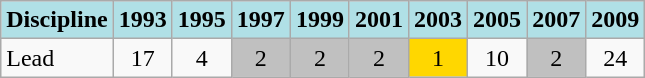<table class="wikitable" style="text-align: center">
<tr>
<th style="background: #b0e0e6">Discipline</th>
<th style="background: #b0e0e6">1993</th>
<th style="background: #b0e0e6">1995</th>
<th style="background: #b0e0e6">1997</th>
<th style="background: #b0e0e6">1999</th>
<th style="background: #b0e0e6">2001</th>
<th style="background: #b0e0e6">2003</th>
<th style="background: #b0e0e6">2005</th>
<th style="background: #b0e0e6">2007</th>
<th style="background: #b0e0e6">2009</th>
</tr>
<tr>
<td align="left">Lead</td>
<td>17</td>
<td>4</td>
<td style="background: silver">2</td>
<td style="background: silver">2</td>
<td style="background: silver">2</td>
<td style="background: gold">1</td>
<td>10</td>
<td style="background: silver">2</td>
<td>24</td>
</tr>
</table>
